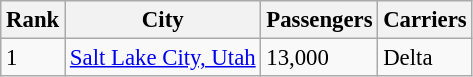<table class="wikitable sortable" style="font-size: 95%">
<tr>
<th>Rank</th>
<th>City</th>
<th>Passengers</th>
<th>Carriers</th>
</tr>
<tr>
<td>1</td>
<td><a href='#'>Salt Lake City, Utah</a></td>
<td>13,000</td>
<td>Delta</td>
</tr>
</table>
